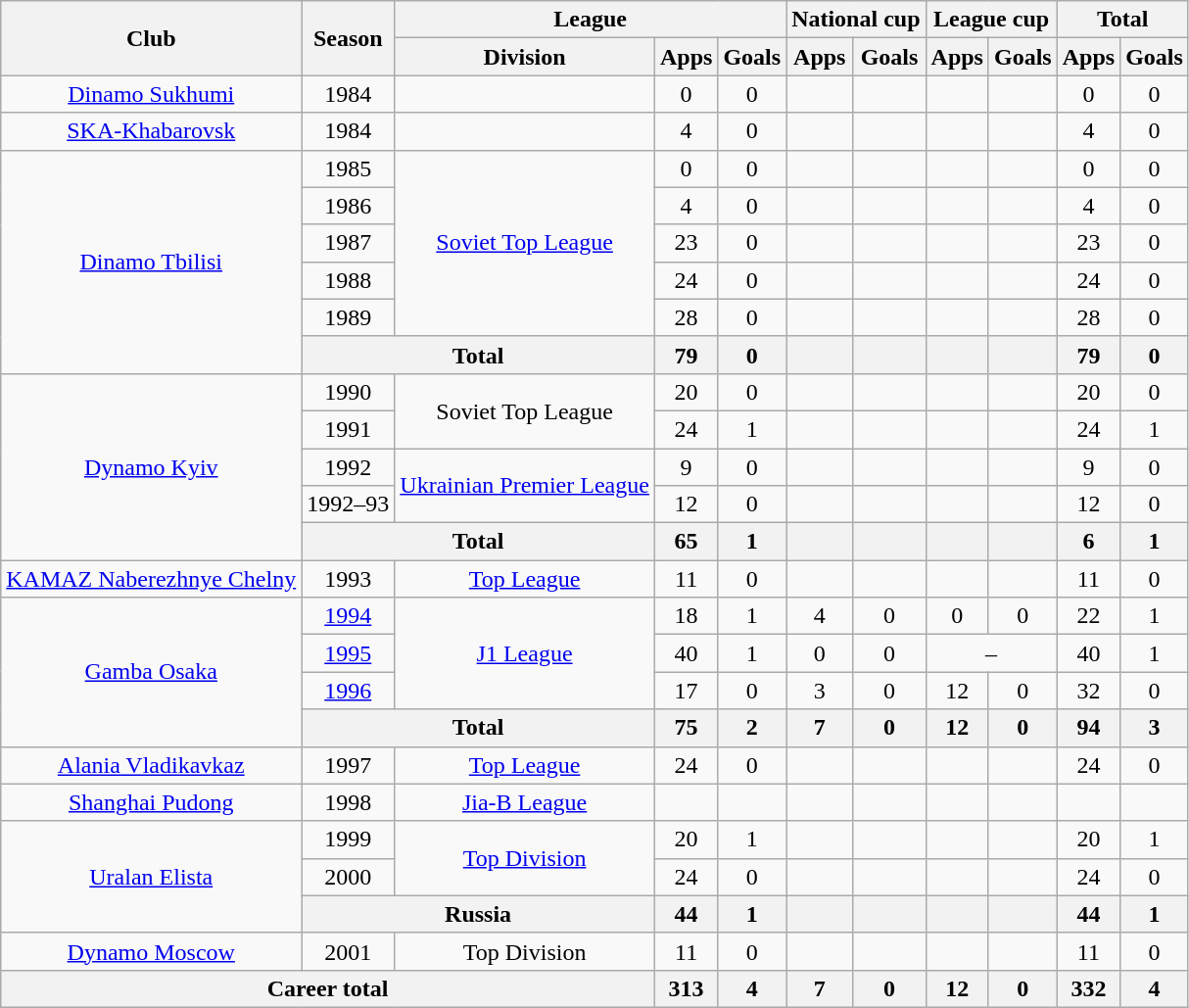<table class="wikitable" style="text-align:center">
<tr>
<th rowspan="2">Club</th>
<th rowspan="2">Season</th>
<th colspan="3">League</th>
<th colspan="2">National cup</th>
<th colspan="2">League cup</th>
<th colspan="2">Total</th>
</tr>
<tr>
<th>Division</th>
<th>Apps</th>
<th>Goals</th>
<th>Apps</th>
<th>Goals</th>
<th>Apps</th>
<th>Goals</th>
<th>Apps</th>
<th>Goals</th>
</tr>
<tr>
<td><a href='#'>Dinamo Sukhumi</a></td>
<td>1984</td>
<td></td>
<td>0</td>
<td>0</td>
<td></td>
<td></td>
<td></td>
<td></td>
<td>0</td>
<td>0</td>
</tr>
<tr>
<td><a href='#'>SKA-Khabarovsk</a></td>
<td>1984</td>
<td></td>
<td>4</td>
<td>0</td>
<td></td>
<td></td>
<td></td>
<td></td>
<td>4</td>
<td>0</td>
</tr>
<tr>
<td rowspan="6"><a href='#'>Dinamo Tbilisi</a></td>
<td>1985</td>
<td rowspan="5"><a href='#'>Soviet Top League</a></td>
<td>0</td>
<td>0</td>
<td></td>
<td></td>
<td></td>
<td></td>
<td>0</td>
<td>0</td>
</tr>
<tr>
<td>1986</td>
<td>4</td>
<td>0</td>
<td></td>
<td></td>
<td></td>
<td></td>
<td>4</td>
<td>0</td>
</tr>
<tr>
<td>1987</td>
<td>23</td>
<td>0</td>
<td></td>
<td></td>
<td></td>
<td></td>
<td>23</td>
<td>0</td>
</tr>
<tr>
<td>1988</td>
<td>24</td>
<td>0</td>
<td></td>
<td></td>
<td></td>
<td></td>
<td>24</td>
<td>0</td>
</tr>
<tr>
<td>1989</td>
<td>28</td>
<td>0</td>
<td></td>
<td></td>
<td></td>
<td></td>
<td>28</td>
<td>0</td>
</tr>
<tr>
<th colspan="2">Total</th>
<th>79</th>
<th>0</th>
<th></th>
<th></th>
<th></th>
<th></th>
<th>79</th>
<th>0</th>
</tr>
<tr>
<td rowspan="5"><a href='#'>Dynamo Kyiv</a></td>
<td>1990</td>
<td rowspan="2">Soviet Top League</td>
<td>20</td>
<td>0</td>
<td></td>
<td></td>
<td></td>
<td></td>
<td>20</td>
<td>0</td>
</tr>
<tr>
<td>1991</td>
<td>24</td>
<td>1</td>
<td></td>
<td></td>
<td></td>
<td></td>
<td>24</td>
<td>1</td>
</tr>
<tr>
<td>1992</td>
<td rowspan="2"><a href='#'>Ukrainian Premier League</a></td>
<td>9</td>
<td>0</td>
<td></td>
<td></td>
<td></td>
<td></td>
<td>9</td>
<td>0</td>
</tr>
<tr>
<td>1992–93</td>
<td>12</td>
<td>0</td>
<td></td>
<td></td>
<td></td>
<td></td>
<td>12</td>
<td>0</td>
</tr>
<tr>
<th colspan="2">Total</th>
<th>65</th>
<th>1</th>
<th></th>
<th></th>
<th></th>
<th></th>
<th>6</th>
<th>1</th>
</tr>
<tr>
<td><a href='#'>KAMAZ Naberezhnye Chelny</a></td>
<td>1993</td>
<td><a href='#'>Top League</a></td>
<td>11</td>
<td>0</td>
<td></td>
<td></td>
<td></td>
<td></td>
<td>11</td>
<td>0</td>
</tr>
<tr>
<td rowspan="4"><a href='#'>Gamba Osaka</a></td>
<td><a href='#'>1994</a></td>
<td rowspan="3"><a href='#'>J1 League</a></td>
<td>18</td>
<td>1</td>
<td>4</td>
<td>0</td>
<td>0</td>
<td>0</td>
<td>22</td>
<td>1</td>
</tr>
<tr>
<td><a href='#'>1995</a></td>
<td>40</td>
<td>1</td>
<td>0</td>
<td>0</td>
<td colspan="2">–</td>
<td>40</td>
<td>1</td>
</tr>
<tr>
<td><a href='#'>1996</a></td>
<td>17</td>
<td>0</td>
<td>3</td>
<td>0</td>
<td>12</td>
<td>0</td>
<td>32</td>
<td>0</td>
</tr>
<tr>
<th colspan="2">Total</th>
<th>75</th>
<th>2</th>
<th>7</th>
<th>0</th>
<th>12</th>
<th>0</th>
<th>94</th>
<th>3</th>
</tr>
<tr>
<td><a href='#'>Alania Vladikavkaz</a></td>
<td>1997</td>
<td><a href='#'>Top League</a></td>
<td>24</td>
<td>0</td>
<td></td>
<td></td>
<td></td>
<td></td>
<td>24</td>
<td>0</td>
</tr>
<tr>
<td><a href='#'>Shanghai Pudong</a></td>
<td>1998</td>
<td><a href='#'>Jia-B League</a></td>
<td></td>
<td></td>
<td></td>
<td></td>
<td></td>
<td></td>
<td></td>
<td></td>
</tr>
<tr>
<td rowspan="3"><a href='#'>Uralan Elista</a></td>
<td>1999</td>
<td rowspan="2"><a href='#'>Top Division</a></td>
<td>20</td>
<td>1</td>
<td></td>
<td></td>
<td></td>
<td></td>
<td>20</td>
<td>1</td>
</tr>
<tr>
<td>2000</td>
<td>24</td>
<td>0</td>
<td></td>
<td></td>
<td></td>
<td></td>
<td>24</td>
<td>0</td>
</tr>
<tr>
<th colspan="2">Russia</th>
<th>44</th>
<th>1</th>
<th></th>
<th></th>
<th></th>
<th></th>
<th>44</th>
<th>1</th>
</tr>
<tr>
<td><a href='#'>Dynamo Moscow</a></td>
<td>2001</td>
<td>Top Division</td>
<td>11</td>
<td>0</td>
<td></td>
<td></td>
<td></td>
<td></td>
<td>11</td>
<td>0</td>
</tr>
<tr>
<th colspan="3">Career total</th>
<th>313</th>
<th>4</th>
<th>7</th>
<th>0</th>
<th>12</th>
<th>0</th>
<th>332</th>
<th>4</th>
</tr>
</table>
